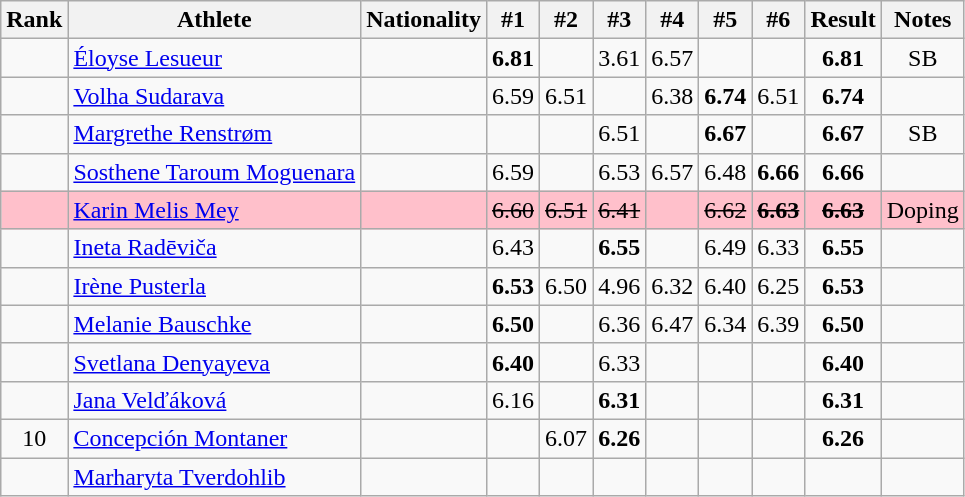<table class="wikitable sortable" style="text-align:center">
<tr>
<th>Rank</th>
<th>Athlete</th>
<th>Nationality</th>
<th>#1</th>
<th>#2</th>
<th>#3</th>
<th>#4</th>
<th>#5</th>
<th>#6</th>
<th>Result</th>
<th>Notes</th>
</tr>
<tr>
<td></td>
<td align="left"><a href='#'>Éloyse Lesueur</a></td>
<td align=left></td>
<td><strong>6.81</strong></td>
<td></td>
<td>3.61</td>
<td>6.57</td>
<td></td>
<td></td>
<td><strong>6.81</strong></td>
<td>SB</td>
</tr>
<tr>
<td></td>
<td align="left"><a href='#'>Volha Sudarava</a></td>
<td align=left></td>
<td>6.59</td>
<td>6.51</td>
<td></td>
<td>6.38</td>
<td><strong>6.74</strong></td>
<td>6.51</td>
<td><strong>6.74</strong></td>
<td></td>
</tr>
<tr>
<td></td>
<td align="left"><a href='#'>Margrethe Renstrøm</a></td>
<td align=left></td>
<td></td>
<td></td>
<td>6.51</td>
<td></td>
<td><strong>6.67</strong></td>
<td></td>
<td><strong>6.67</strong></td>
<td>SB</td>
</tr>
<tr>
<td></td>
<td align="left"><a href='#'>Sosthene Taroum Moguenara</a></td>
<td align=left></td>
<td>6.59</td>
<td></td>
<td>6.53</td>
<td>6.57</td>
<td>6.48</td>
<td><strong>6.66</strong></td>
<td><strong>6.66</strong></td>
<td></td>
</tr>
<tr bgcolor=pink>
<td></td>
<td align="left"><a href='#'>Karin Melis Mey</a></td>
<td align=left></td>
<td><s>6.60 </s></td>
<td><s>6.51 </s></td>
<td><s>6.41 </s></td>
<td><s></s></td>
<td><s>6.62 </s></td>
<td><s><strong>6.63</strong> </s></td>
<td><s><strong>6.63</strong> </s></td>
<td>Doping</td>
</tr>
<tr>
<td></td>
<td align="left"><a href='#'>Ineta Radēviča</a></td>
<td align=left></td>
<td>6.43</td>
<td></td>
<td><strong>6.55</strong></td>
<td></td>
<td>6.49</td>
<td>6.33</td>
<td><strong>6.55</strong></td>
<td></td>
</tr>
<tr>
<td></td>
<td align="left"><a href='#'>Irène Pusterla</a></td>
<td align=left></td>
<td><strong>6.53</strong></td>
<td>6.50</td>
<td>4.96</td>
<td>6.32</td>
<td>6.40</td>
<td>6.25</td>
<td><strong>6.53</strong></td>
<td></td>
</tr>
<tr>
<td></td>
<td align="left"><a href='#'>Melanie Bauschke</a></td>
<td align=left></td>
<td><strong>6.50</strong></td>
<td></td>
<td>6.36</td>
<td>6.47</td>
<td>6.34</td>
<td>6.39</td>
<td><strong>6.50</strong></td>
<td></td>
</tr>
<tr>
<td></td>
<td align="left"><a href='#'>Svetlana Denyayeva</a></td>
<td align=left></td>
<td><strong>6.40</strong></td>
<td></td>
<td>6.33</td>
<td></td>
<td></td>
<td></td>
<td><strong>6.40</strong></td>
<td></td>
</tr>
<tr>
<td></td>
<td align="left"><a href='#'>Jana Velďáková</a></td>
<td align=left></td>
<td>6.16</td>
<td></td>
<td><strong>6.31</strong></td>
<td></td>
<td></td>
<td></td>
<td><strong>6.31</strong></td>
<td></td>
</tr>
<tr>
<td>10</td>
<td align="left"><a href='#'>Concepción Montaner</a></td>
<td align=left></td>
<td></td>
<td>6.07</td>
<td><strong>6.26</strong></td>
<td></td>
<td></td>
<td></td>
<td><strong>6.26</strong></td>
<td></td>
</tr>
<tr>
<td></td>
<td align="left"><a href='#'>Marharyta Tverdohlib</a></td>
<td align=left></td>
<td></td>
<td></td>
<td></td>
<td></td>
<td></td>
<td></td>
<td><strong></strong></td>
<td></td>
</tr>
</table>
